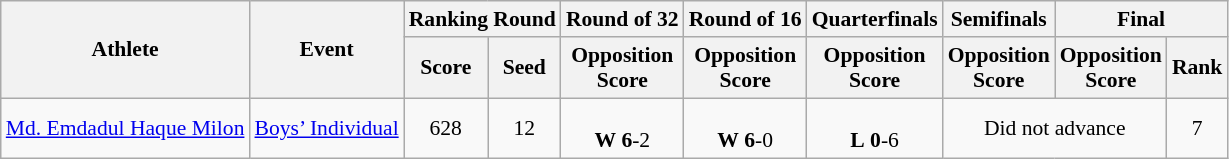<table class="wikitable" border="1" style="font-size:90%">
<tr>
<th rowspan=2>Athlete</th>
<th rowspan=2>Event</th>
<th colspan=2>Ranking Round</th>
<th>Round of 32</th>
<th>Round of 16</th>
<th>Quarterfinals</th>
<th>Semifinals</th>
<th colspan=2>Final</th>
</tr>
<tr>
<th>Score</th>
<th>Seed</th>
<th>Opposition<br>Score</th>
<th>Opposition<br>Score</th>
<th>Opposition<br>Score</th>
<th>Opposition<br>Score</th>
<th>Opposition<br>Score</th>
<th>Rank</th>
</tr>
<tr>
<td><a href='#'>Md. Emdadul Haque Milon</a></td>
<td><a href='#'>Boys’ Individual</a></td>
<td align=center>628</td>
<td align=center>12</td>
<td align=center> <br> <strong>W</strong> <strong>6</strong>-2</td>
<td align=center> <br> <strong>W</strong> <strong>6</strong>-0</td>
<td align=center> <br> <strong>L</strong> <strong>0</strong>-6</td>
<td colspan=2 align=center>Did not advance</td>
<td align=center>7</td>
</tr>
</table>
